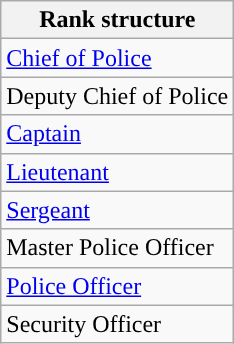<table class="wikitable" style="right;">
<tr>
<th>Rank structure</th>
</tr>
<tr>
<td><a href='#'>Chief of Police</a></td>
</tr>
<tr>
<td>Deputy Chief of Police</td>
</tr>
<tr>
<td><a href='#'>Captain</a></td>
</tr>
<tr>
<td><a href='#'>Lieutenant</a></td>
</tr>
<tr>
<td><a href='#'>Sergeant</a></td>
</tr>
<tr>
<td>Master Police Officer</td>
</tr>
<tr>
<td><a href='#'>Police Officer</a></td>
</tr>
<tr>
<td>Security Officer</td>
</tr>
</table>
